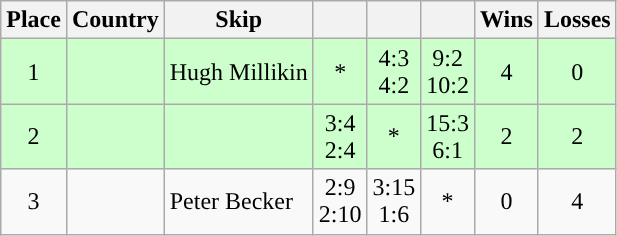<table class="wikitable" style="text-align:center;">
<tr>
<th>Place</th>
<th>Country</th>
<th>Skip</th>
<th width="25"></th>
<th width="25"></th>
<th width="25"></th>
<th>Wins</th>
<th>Losses</th>
</tr>
<tr bgcolor=#ccffcc>
<td>1</td>
<td align=left></td>
<td align=left>Hugh Millikin</td>
<td>*</td>
<td>4:3<br> 4:2</td>
<td>9:2<br>10:2</td>
<td>4</td>
<td>0</td>
</tr>
<tr bgcolor=#ccffcc>
<td>2</td>
<td align=left></td>
<td align=left></td>
<td>3:4<br> 2:4</td>
<td>*</td>
<td>15:3<br> 6:1</td>
<td>2</td>
<td>2</td>
</tr>
<tr>
<td>3</td>
<td align=left></td>
<td align=left>Peter Becker</td>
<td>2:9<br>2:10</td>
<td>3:15<br> 1:6</td>
<td>*</td>
<td>0</td>
<td>4</td>
</tr>
</table>
